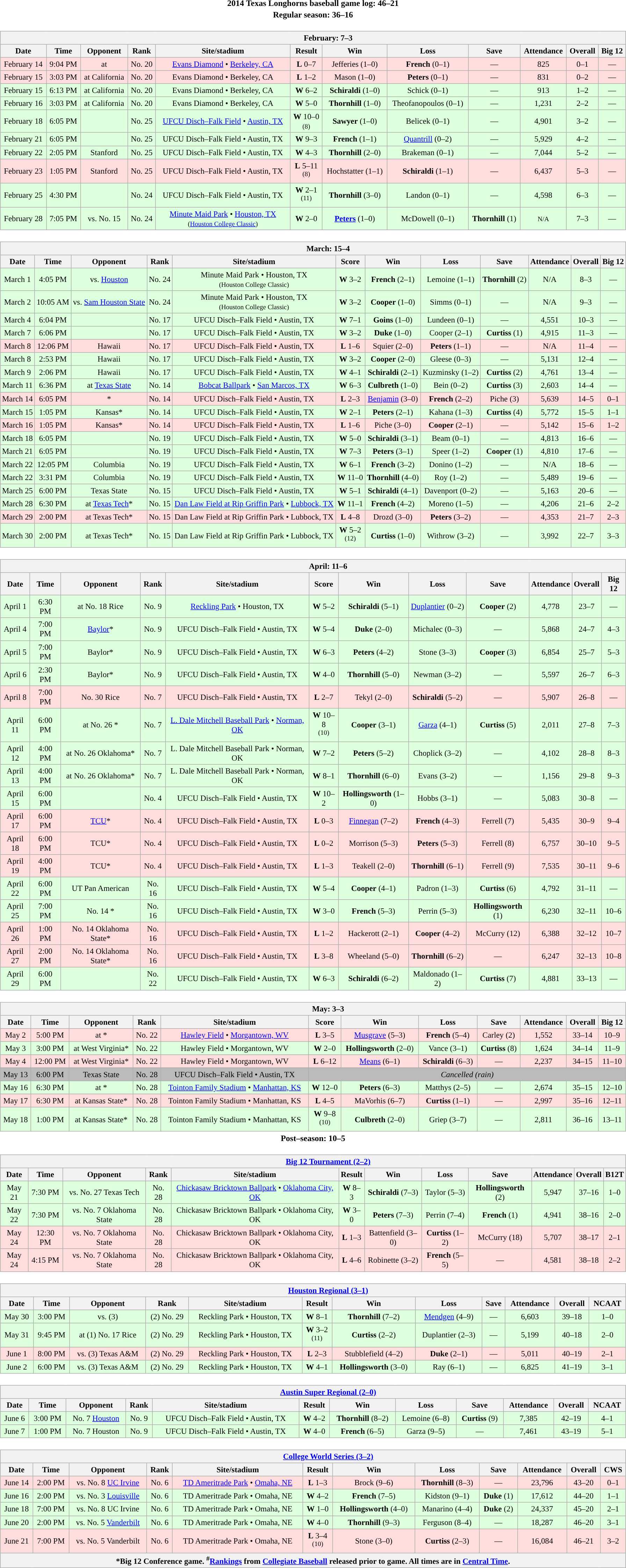<table class="toccolours" width=95% style="margin:1.5em auto; text-align:center;">
<tr>
<th colspan=2>2014 Texas Longhorns baseball game log: 46–21</th>
</tr>
<tr>
<th colspan=2>Regular season: 36–16</th>
</tr>
<tr valign="top">
<td><br><table class="wikitable collapsible collapsed" style="margin:auto; font-size:95%; width:100%">
<tr>
<th colspan=13 style="padding-left:4em;">February: 7–3</th>
</tr>
<tr>
<th>Date</th>
<th>Time</th>
<th>Opponent</th>
<th>Rank</th>
<th>Site/stadium</th>
<th>Result</th>
<th>Win</th>
<th>Loss</th>
<th>Save</th>
<th>Attendance</th>
<th>Overall</th>
<th>Big 12</th>
</tr>
<tr bgcolor="ffdddd">
<td>February 14</td>
<td>9:04 PM</td>
<td>at </td>
<td>No. 20</td>
<td><a href='#'>Evans Diamond</a> • <a href='#'>Berkeley, CA</a></td>
<td><strong>L</strong> 0–7</td>
<td>Jefferies (1–0)</td>
<td><strong>French</strong> (0–1)</td>
<td>—</td>
<td>825</td>
<td>0–1</td>
<td>—</td>
</tr>
<tr bgcolor="ffdddd">
<td>February 15</td>
<td>3:03 PM</td>
<td>at California</td>
<td>No. 20</td>
<td>Evans Diamond • Berkeley, CA</td>
<td><strong>L</strong> 1–2</td>
<td>Mason (1–0)</td>
<td><strong>Peters</strong> (0–1)</td>
<td>—</td>
<td>831</td>
<td>0–2</td>
<td>—</td>
</tr>
<tr bgcolor="ddffdd">
<td>February 15</td>
<td>6:13 PM</td>
<td>at California</td>
<td>No. 20</td>
<td>Evans Diamond • Berkeley, CA</td>
<td><strong>W</strong> 6–2</td>
<td><strong>Schiraldi</strong> (1–0)</td>
<td>Schick (0–1)</td>
<td>—</td>
<td>913</td>
<td>1–2</td>
<td>—</td>
</tr>
<tr bgcolor="ddffdd">
<td>February 16</td>
<td>3:03 PM</td>
<td>at California</td>
<td>No. 20</td>
<td>Evans Diamond • Berkeley, CA</td>
<td><strong>W</strong> 5–0</td>
<td><strong>Thornhill</strong> (1–0)</td>
<td>Theofanopoulos (0–1)</td>
<td>—</td>
<td>1,231</td>
<td>2–2</td>
<td>—</td>
</tr>
<tr bgcolor="ddffdd">
<td>February 18</td>
<td>6:05 PM</td>
<td></td>
<td>No. 25</td>
<td><a href='#'>UFCU Disch–Falk Field</a> • <a href='#'>Austin, TX</a></td>
<td><strong>W</strong> 10–0<br><small>(8)</small></td>
<td><strong>Sawyer</strong> (1–0)</td>
<td>Belicek (0–1)</td>
<td>—</td>
<td>4,901</td>
<td>3–2</td>
<td>—</td>
</tr>
<tr bgcolor="ddffdd">
<td>February 21</td>
<td>6:05 PM</td>
<td></td>
<td>No. 25</td>
<td>UFCU Disch–Falk Field • Austin, TX</td>
<td><strong>W</strong> 9–3</td>
<td><strong>French</strong> (1–1)</td>
<td><a href='#'>Quantrill</a> (0–2)</td>
<td>—</td>
<td>5,929</td>
<td>4–2</td>
<td>—</td>
</tr>
<tr bgcolor="ddffdd">
<td>February 22</td>
<td>2:05 PM</td>
<td>Stanford</td>
<td>No. 25</td>
<td>UFCU Disch–Falk Field • Austin, TX</td>
<td><strong>W</strong> 4–3</td>
<td><strong>Thornhill</strong> (2–0)</td>
<td>Brakeman (0–1)</td>
<td>—</td>
<td>7,044</td>
<td>5–2</td>
<td>—</td>
</tr>
<tr bgcolor="ffdddd">
<td>February 23</td>
<td>1:05 PM</td>
<td>Stanford</td>
<td>No. 25</td>
<td>UFCU Disch–Falk Field • Austin, TX</td>
<td><strong>L</strong> 5–11<br><sup>(8)</sup></td>
<td>Hochstatter (1–1)</td>
<td><strong>Schiraldi</strong> (1–1)</td>
<td>—</td>
<td>6,437</td>
<td>5–3</td>
<td>—</td>
</tr>
<tr bgcolor="ddffdd">
<td>February 25</td>
<td>4:30 PM</td>
<td></td>
<td>No. 24</td>
<td>UFCU Disch–Falk Field • Austin, TX</td>
<td><strong>W</strong> 2–1<br><sup>(11)</sup></td>
<td><strong>Thornhill</strong> (3–0)</td>
<td>Landon (0–1)</td>
<td>—</td>
<td>4,598</td>
<td>6–3</td>
<td>—</td>
</tr>
<tr bgcolor="ddffdd">
<td>February 28</td>
<td>7:05 PM</td>
<td>vs. No. 15 </td>
<td>No. 24</td>
<td><a href='#'>Minute Maid Park</a> • <a href='#'>Houston, TX</a><br><small>(<a href='#'>Houston College Classic</a>)</small></td>
<td><strong>W</strong> 2–0</td>
<td><strong><a href='#'>Peters</a></strong> (1–0)</td>
<td>McDowell (0–1)</td>
<td><strong>Thornhill</strong> (1)</td>
<td><small>N/A</small></td>
<td>7–3</td>
<td>—</td>
</tr>
</table>
</td>
</tr>
<tr>
<td><br><table class="wikitable collapsible collapsed" style="margin:auto; font-size:95%; width:100%">
<tr>
<th colspan=13 style="padding-left:4em;">March: 15–4</th>
</tr>
<tr>
<th>Date</th>
<th>Time</th>
<th>Opponent</th>
<th>Rank</th>
<th>Site/stadium</th>
<th>Score</th>
<th>Win</th>
<th>Loss</th>
<th>Save</th>
<th>Attendance</th>
<th>Overall</th>
<th>Big 12</th>
</tr>
<tr bgcolor="ddffdd">
<td>March 1</td>
<td>4:05 PM</td>
<td>vs. <a href='#'>Houston</a></td>
<td>No. 24</td>
<td>Minute Maid Park • Houston, TX<br><small>(Houston College Classic)</small></td>
<td><strong>W</strong> 3–2</td>
<td><strong>French</strong> (2–1)</td>
<td>Lemoine (1–1)</td>
<td><strong>Thornhill</strong> (2)</td>
<td>N/A</td>
<td>8–3</td>
<td>—</td>
</tr>
<tr bgcolor="ddffdd">
<td>March 2</td>
<td>10:05 AM</td>
<td>vs. <a href='#'>Sam Houston State</a></td>
<td>No. 24</td>
<td>Minute Maid Park • Houston, TX<br><small>(Houston College Classic)</small></td>
<td><strong>W</strong> 3–2</td>
<td><strong>Cooper</strong> (1–0)</td>
<td>Simms (0–1)</td>
<td>—</td>
<td>N/A</td>
<td>9–3</td>
<td>—</td>
</tr>
<tr bgcolor="ddffdd">
<td>March 4</td>
<td>6:04 PM</td>
<td></td>
<td>No. 17</td>
<td>UFCU Disch–Falk Field • Austin, TX</td>
<td><strong>W</strong> 7–1</td>
<td><strong>Goins</strong> (1–0)</td>
<td>Lundeen (0–1)</td>
<td>—</td>
<td>4,551</td>
<td>10–3</td>
<td>—</td>
</tr>
<tr bgcolor="ddffdd">
<td>March 7</td>
<td>6:06 PM</td>
<td></td>
<td>No. 17</td>
<td>UFCU Disch–Falk Field • Austin, TX</td>
<td><strong>W</strong> 3–2</td>
<td><strong>Duke</strong> (1–0)</td>
<td>Cooper (2–1)</td>
<td><strong>Curtiss</strong> (1)</td>
<td>4,915</td>
<td>11–3</td>
<td>—</td>
</tr>
<tr bgcolor="ffdddd">
<td>March 8</td>
<td>12:06 PM</td>
<td>Hawaii</td>
<td>No. 17</td>
<td>UFCU Disch–Falk Field • Austin, TX</td>
<td><strong>L</strong> 1–6</td>
<td>Squier (2–0)</td>
<td><strong>Peters</strong> (1–1)</td>
<td>—</td>
<td>N/A</td>
<td>11–4</td>
<td>—</td>
</tr>
<tr bgcolor="ddffdd">
<td>March 8</td>
<td>2:53 PM</td>
<td>Hawaii</td>
<td>No. 17</td>
<td>UFCU Disch–Falk Field • Austin, TX</td>
<td><strong>W</strong> 3–2</td>
<td><strong>Cooper</strong> (2–0)</td>
<td>Gleese (0–3)</td>
<td>—</td>
<td>5,131</td>
<td>12–4</td>
<td>—</td>
</tr>
<tr bgcolor="ddffdd">
<td>March 9</td>
<td>2:06 PM</td>
<td>Hawaii</td>
<td>No. 17</td>
<td>UFCU Disch–Falk Field • Austin, TX</td>
<td><strong>W</strong> 4–1</td>
<td><strong>Schiraldi</strong> (2–1)</td>
<td>Kuzminsky (1–2)</td>
<td><strong>Curtiss</strong> (2)</td>
<td>4,761</td>
<td>13–4</td>
<td>—</td>
</tr>
<tr bgcolor="ddffdd">
<td>March 11</td>
<td>6:36 PM</td>
<td>at <a href='#'>Texas State</a></td>
<td>No. 14</td>
<td><a href='#'>Bobcat Ballpark</a> • <a href='#'>San Marcos, TX</a></td>
<td><strong>W</strong> 6–3</td>
<td><strong>Culbreth</strong> (1–0)</td>
<td>Bein (0–2)</td>
<td><strong>Curtiss</strong> (3)</td>
<td>2,603</td>
<td>14–4</td>
<td>—</td>
</tr>
<tr bgcolor="ffdddd">
<td>March 14</td>
<td>6:05 PM</td>
<td>*</td>
<td>No. 14</td>
<td>UFCU Disch–Falk Field • Austin, TX</td>
<td><strong>L</strong> 2–3</td>
<td><a href='#'>Benjamin</a> (3–0)</td>
<td><strong>French</strong> (2–2)</td>
<td>Piche (3)</td>
<td>5,639</td>
<td>14–5</td>
<td>0–1</td>
</tr>
<tr bgcolor="ddffdd">
<td>March 15</td>
<td>1:05 PM</td>
<td>Kansas*</td>
<td>No. 14</td>
<td>UFCU Disch–Falk Field • Austin, TX</td>
<td><strong>W</strong> 2–1</td>
<td><strong>Peters</strong> (2–1)</td>
<td>Kahana (1–3)</td>
<td><strong>Curtiss</strong> (4)</td>
<td>5,772</td>
<td>15–5</td>
<td>1–1</td>
</tr>
<tr bgcolor="ffdddd">
<td>March 16</td>
<td>1:05 PM</td>
<td>Kansas*</td>
<td>No. 14</td>
<td>UFCU Disch–Falk Field • Austin, TX</td>
<td><strong>L</strong> 1–6</td>
<td>Piche (3–0)</td>
<td><strong>Cooper</strong> (2–1)</td>
<td>—</td>
<td>5,142</td>
<td>15–6</td>
<td>1–2</td>
</tr>
<tr bgcolor="ddffdd">
<td>March 18</td>
<td>6:05 PM</td>
<td></td>
<td>No. 19</td>
<td>UFCU Disch–Falk Field • Austin, TX</td>
<td><strong>W</strong> 5–0</td>
<td><strong>Schiraldi</strong> (3–1)</td>
<td>Beam (0–1)</td>
<td>—</td>
<td>4,813</td>
<td>16–6</td>
<td>—</td>
</tr>
<tr bgcolor="ddffdd">
<td>March 21</td>
<td>6:05 PM</td>
<td></td>
<td>No. 19</td>
<td>UFCU Disch–Falk Field • Austin, TX</td>
<td><strong>W</strong> 7–3</td>
<td><strong>Peters</strong> (3–1)</td>
<td>Speer (1–2)</td>
<td><strong>Cooper</strong> (1)</td>
<td>4,810</td>
<td>17–6</td>
<td>—</td>
</tr>
<tr bgcolor="ddffdd">
<td>March 22</td>
<td>12:05 PM</td>
<td>Columbia</td>
<td>No. 19</td>
<td>UFCU Disch–Falk Field • Austin, TX</td>
<td><strong>W</strong> 6–1</td>
<td><strong>French</strong> (3–2)</td>
<td>Donino (1–2)</td>
<td>—</td>
<td>N/A</td>
<td>18–6</td>
<td>—</td>
</tr>
<tr bgcolor="ddffdd">
<td>March 22</td>
<td>3:31 PM</td>
<td>Columbia</td>
<td>No. 19</td>
<td>UFCU Disch–Falk Field • Austin, TX</td>
<td><strong>W</strong> 11–0</td>
<td><strong>Thornhill</strong> (4–0)</td>
<td>Roy (1–2)</td>
<td>—</td>
<td>5,489</td>
<td>19–6</td>
<td>—</td>
</tr>
<tr bgcolor="ddffdd">
<td>March 25</td>
<td>6:00 PM</td>
<td>Texas State</td>
<td>No. 15</td>
<td>UFCU Disch–Falk Field • Austin, TX</td>
<td><strong>W</strong> 5–1</td>
<td><strong>Schiraldi</strong> (4–1)</td>
<td>Davenport (0–2)</td>
<td>—</td>
<td>5,163</td>
<td>20–6</td>
<td>—</td>
</tr>
<tr bgcolor="ddffdd">
<td>March 28</td>
<td>6:30 PM</td>
<td>at <a href='#'>Texas Tech</a>*</td>
<td>No. 15</td>
<td><a href='#'>Dan Law Field at Rip Griffin Park</a> • <a href='#'>Lubbock, TX</a></td>
<td><strong>W</strong> 11–1</td>
<td><strong>French</strong> (4–2)</td>
<td>Moreno (1–5)</td>
<td>—</td>
<td>4,206</td>
<td>21–6</td>
<td>2–2</td>
</tr>
<tr bgcolor="ffdddd">
<td>March 29</td>
<td>2:00 PM</td>
<td>at Texas Tech*</td>
<td>No. 15</td>
<td>Dan Law Field at Rip Griffin Park • Lubbock, TX</td>
<td><strong>L</strong> 4–8</td>
<td>Drozd (3–0)</td>
<td><strong>Peters</strong> (3–2)</td>
<td>—</td>
<td>4,353</td>
<td>21–7</td>
<td>2–3</td>
</tr>
<tr bgcolor="ddffdd">
<td>March 30</td>
<td>2:00 PM</td>
<td>at Texas Tech*</td>
<td>No. 15</td>
<td>Dan Law Field at Rip Griffin Park • Lubbock, TX</td>
<td><strong>W</strong> 5–2<br><sup>(12)</sup></td>
<td><strong>Curtiss</strong> (1–0)</td>
<td>Withrow (3–2)</td>
<td>—</td>
<td>3,992</td>
<td>22–7</td>
<td>3–3</td>
</tr>
</table>
</td>
</tr>
<tr>
<td><br><table class="wikitable collapsible collapsed" style="margin:auto; font-size:95%; width:100%">
<tr>
<th colspan=13 style="padding-left:4em;">April: 11–6</th>
</tr>
<tr>
<th>Date</th>
<th>Time</th>
<th>Opponent</th>
<th>Rank</th>
<th>Site/stadium</th>
<th>Score</th>
<th>Win</th>
<th>Loss</th>
<th>Save</th>
<th>Attendance</th>
<th>Overall</th>
<th>Big 12</th>
</tr>
<tr bgcolor="ddffdd">
<td>April 1</td>
<td>6:30 PM</td>
<td>at No. 18 Rice</td>
<td>No. 9</td>
<td><a href='#'>Reckling Park</a> • Houston, TX</td>
<td><strong>W</strong> 5–2</td>
<td><strong>Schiraldi</strong> (5–1)</td>
<td><a href='#'>Duplantier</a> (0–2)</td>
<td><strong>Cooper</strong> (2)</td>
<td>4,778</td>
<td>23–7</td>
<td>—</td>
</tr>
<tr bgcolor="ddffdd">
<td>April 4</td>
<td>7:00 PM</td>
<td><a href='#'>Baylor</a>*</td>
<td>No. 9</td>
<td>UFCU Disch–Falk Field • Austin, TX</td>
<td><strong>W</strong> 5–4</td>
<td><strong>Duke</strong> (2–0)</td>
<td>Michalec (0–3)</td>
<td>—</td>
<td>5,868</td>
<td>24–7</td>
<td>4–3</td>
</tr>
<tr bgcolor="ddffdd">
<td>April 5</td>
<td>7:00 PM</td>
<td>Baylor*</td>
<td>No. 9</td>
<td>UFCU Disch–Falk Field • Austin, TX</td>
<td><strong>W</strong> 6–3</td>
<td><strong>Peters</strong> (4–2)</td>
<td>Stone (3–3)</td>
<td><strong>Cooper</strong> (3)</td>
<td>6,854</td>
<td>25–7</td>
<td>5–3</td>
</tr>
<tr bgcolor="ddffdd">
<td>April 6</td>
<td>2:30 PM</td>
<td>Baylor*</td>
<td>No. 9</td>
<td>UFCU Disch–Falk Field • Austin, TX</td>
<td><strong>W</strong> 4–0</td>
<td><strong>Thornhill</strong> (5–0)</td>
<td>Newman (3–2)</td>
<td>—</td>
<td>5,597</td>
<td>26–7</td>
<td>6–3</td>
</tr>
<tr bgcolor="ffdddd">
<td>April 8</td>
<td>7:00 PM</td>
<td>No. 30 Rice</td>
<td>No. 7</td>
<td>UFCU Disch–Falk Field • Austin, TX</td>
<td><strong>L</strong> 2–7</td>
<td>Tekyl (2–0)</td>
<td><strong>Schiraldi</strong> (5–2)</td>
<td>—</td>
<td>5,907</td>
<td>26–8</td>
<td>—</td>
</tr>
<tr bgcolor="ddffdd">
<td>April 11</td>
<td>6:00 PM</td>
<td>at No. 26 *</td>
<td>No. 7</td>
<td><a href='#'>L. Dale Mitchell Baseball Park</a> • <a href='#'>Norman, OK</a></td>
<td><strong>W</strong> 10–8<br><sup>(10)</sup></td>
<td><strong>Cooper</strong> (3–1)</td>
<td><a href='#'>Garza</a> (4–1)</td>
<td><strong>Curtiss</strong> (5)</td>
<td>2,011</td>
<td>27–8</td>
<td>7–3</td>
</tr>
<tr bgcolor="ddffdd">
<td>April 12</td>
<td>4:00 PM</td>
<td>at No. 26 Oklahoma*</td>
<td>No. 7</td>
<td>L. Dale Mitchell Baseball Park • Norman, OK</td>
<td><strong>W</strong> 7–2</td>
<td><strong>Peters</strong> (5–2)</td>
<td>Choplick (3–2)</td>
<td>—</td>
<td>4,102</td>
<td>28–8</td>
<td>8–3</td>
</tr>
<tr bgcolor="ddffdd">
<td>April 13</td>
<td>4:00 PM</td>
<td>at No. 26 Oklahoma*</td>
<td>No. 7</td>
<td>L. Dale Mitchell Baseball Park • Norman, OK</td>
<td><strong>W</strong> 8–1</td>
<td><strong>Thornhill</strong> (6–0)</td>
<td>Evans (3–2)</td>
<td>—</td>
<td>1,156</td>
<td>29–8</td>
<td>9–3</td>
</tr>
<tr bgcolor="ddffdd">
<td>April 15</td>
<td>6:00 PM</td>
<td></td>
<td>No. 4</td>
<td>UFCU Disch–Falk Field • Austin, TX</td>
<td><strong>W</strong> 10–2</td>
<td><strong>Hollingsworth</strong> (1–0)</td>
<td>Hobbs (3–1)</td>
<td>—</td>
<td>5,083</td>
<td>30–8</td>
<td>—</td>
</tr>
<tr bgcolor="ffdddd">
<td>April 17</td>
<td>6:00 PM</td>
<td><a href='#'>TCU</a>*</td>
<td>No. 4</td>
<td>UFCU Disch–Falk Field • Austin, TX</td>
<td><strong>L</strong> 0–3</td>
<td><a href='#'>Finnegan</a> (7–2)</td>
<td><strong>French</strong> (4–3)</td>
<td>Ferrell (7)</td>
<td>5,435</td>
<td>30–9</td>
<td>9–4</td>
</tr>
<tr bgcolor="ffdddd">
<td>April 18</td>
<td>6:00 PM</td>
<td>TCU*</td>
<td>No. 4</td>
<td>UFCU Disch–Falk Field • Austin, TX</td>
<td><strong>L</strong> 0–2</td>
<td>Morrison (5–3)</td>
<td><strong>Peters</strong> (5–3)</td>
<td>Ferrell (8)</td>
<td>6,757</td>
<td>30–10</td>
<td>9–5</td>
</tr>
<tr bgcolor="ffdddd">
<td>April 19</td>
<td>4:00 PM</td>
<td>TCU*</td>
<td>No. 4</td>
<td>UFCU Disch–Falk Field • Austin, TX</td>
<td><strong>L</strong> 1–3</td>
<td>Teakell (2–0)</td>
<td><strong>Thornhill</strong> (6–1)</td>
<td>Ferrell (9)</td>
<td>7,535</td>
<td>30–11</td>
<td>9–6</td>
</tr>
<tr bgcolor="ddffdd">
<td>April 22</td>
<td>6:00 PM</td>
<td>UT Pan American</td>
<td>No. 16</td>
<td>UFCU Disch–Falk Field • Austin, TX</td>
<td><strong>W</strong> 5–4</td>
<td><strong>Cooper</strong> (4–1)</td>
<td>Padron (1–3)</td>
<td><strong>Curtiss</strong> (6)</td>
<td>4,792</td>
<td>31–11</td>
<td>—</td>
</tr>
<tr bgcolor="ddffdd">
<td>April 25</td>
<td>7:00 PM</td>
<td>No. 14 *</td>
<td>No. 16</td>
<td>UFCU Disch–Falk Field • Austin, TX</td>
<td><strong>W</strong> 3–0</td>
<td><strong>French</strong> (5–3)</td>
<td>Perrin (5–3)</td>
<td><strong>Hollingsworth</strong> (1)</td>
<td>6,230</td>
<td>32–11</td>
<td>10–6</td>
</tr>
<tr bgcolor="ffdddd">
<td>April 26</td>
<td>1:00 PM</td>
<td>No. 14 Oklahoma State*</td>
<td>No. 16</td>
<td>UFCU Disch–Falk Field • Austin, TX</td>
<td><strong>L</strong> 1–2</td>
<td>Hackerott (2–1)</td>
<td><strong>Cooper</strong> (4–2)</td>
<td>McCurry (12)</td>
<td>6,388</td>
<td>32–12</td>
<td>10–7</td>
</tr>
<tr bgcolor="ffdddd">
<td>April 27</td>
<td>2:00 PM</td>
<td>No. 14 Oklahoma State*</td>
<td>No. 16</td>
<td>UFCU Disch–Falk Field • Austin, TX</td>
<td><strong>L</strong> 3–8</td>
<td>Wheeland (5–0)</td>
<td><strong>Thornhill</strong> (6–2)</td>
<td>—</td>
<td>6,247</td>
<td>32–13</td>
<td>10–8</td>
</tr>
<tr bgcolor="ddffdd">
<td>April 29</td>
<td>6:00 PM</td>
<td></td>
<td>No. 22</td>
<td>UFCU Disch–Falk Field • Austin, TX</td>
<td><strong>W</strong> 6–3</td>
<td><strong>Schiraldi</strong> (6–2)</td>
<td>Maldonado (1–2)</td>
<td><strong>Curtiss</strong> (7)</td>
<td>4,881</td>
<td>33–13</td>
<td>—</td>
</tr>
</table>
</td>
</tr>
<tr>
<td><br><table class="wikitable collapsible collapsed" style="margin:auto; font-size:95%; width:100%">
<tr>
<th colspan=13 style="padding-left:4em;">May: 3–3</th>
</tr>
<tr>
<th>Date</th>
<th>Time</th>
<th>Opponent</th>
<th>Rank</th>
<th>Site/stadium</th>
<th>Score</th>
<th>Win</th>
<th>Loss</th>
<th>Save</th>
<th>Attendance</th>
<th>Overall</th>
<th>Big 12</th>
</tr>
<tr bgcolor="ffdddd">
<td>May 2</td>
<td>5:00 PM</td>
<td>at *</td>
<td>No. 22</td>
<td><a href='#'>Hawley Field</a> • <a href='#'>Morgantown, WV</a></td>
<td><strong>L</strong> 3–5</td>
<td><a href='#'>Musgrave</a> (5–3)</td>
<td><strong>French</strong> (5–4)</td>
<td>Carley (2)</td>
<td>1,552</td>
<td>33–14</td>
<td>10–9</td>
</tr>
<tr bgcolor="ddffdd">
<td>May 3</td>
<td>3:00 PM</td>
<td>at West Virginia*</td>
<td>No. 22</td>
<td>Hawley Field • Morgantown, WV</td>
<td><strong>W</strong> 2–0</td>
<td><strong>Hollingsworth</strong> (2–0)</td>
<td>Vance (3–1)</td>
<td><strong>Curtiss</strong> (8)</td>
<td>1,624</td>
<td>34–14</td>
<td>11–9</td>
</tr>
<tr bgcolor="ffdddd">
<td>May 4</td>
<td>12:00 PM</td>
<td>at West Virginia*</td>
<td>No. 22</td>
<td>Hawley Field • Morgantown, WV</td>
<td><strong>L</strong> 6–12</td>
<td><a href='#'>Means</a> (6–1)</td>
<td><strong>Schiraldi</strong> (6–3)</td>
<td>—</td>
<td>2,237</td>
<td>34–15</td>
<td>11–10</td>
</tr>
<tr bgcolor="bbbbbb">
<td>May 13</td>
<td>6:00 PM</td>
<td>Texas State</td>
<td>No. 28</td>
<td>UFCU Disch–Falk Field • Austin, TX</td>
<td colspan="7"  align="center"><em>Cancelled (rain)</em></td>
</tr>
<tr bgcolor="ddffdd">
<td>May 16</td>
<td>6:30 PM</td>
<td>at *</td>
<td>No. 28</td>
<td><a href='#'>Tointon Family Stadium</a> • <a href='#'>Manhattan, KS</a></td>
<td><strong>W</strong> 12–0</td>
<td><strong>Peters</strong> (6–3)</td>
<td>Matthys (2–5)</td>
<td>—</td>
<td>2,674</td>
<td>35–15</td>
<td>12–10</td>
</tr>
<tr bgcolor="ffdddd">
<td>May 17</td>
<td>6:30 PM</td>
<td>at Kansas State*</td>
<td>No. 28</td>
<td>Tointon Family Stadium • Manhattan, KS</td>
<td><strong>L</strong> 4–5</td>
<td>MaVorhis (6–7)</td>
<td><strong>Curtiss</strong> (1–1)</td>
<td>—</td>
<td>2,997</td>
<td>35–16</td>
<td>12–11</td>
</tr>
<tr bgcolor="ddffdd">
<td>May 18</td>
<td>1:00 PM</td>
<td>at Kansas State*</td>
<td>No. 28</td>
<td>Tointon Family Stadium • Manhattan, KS</td>
<td><strong>W</strong> 9–8<br><sup>(10)</sup></td>
<td><strong>Culbreth</strong> (2–0)</td>
<td>Griep (3–7)</td>
<td>—</td>
<td>2,811</td>
<td>36–16</td>
<td>13–11</td>
</tr>
</table>
</td>
</tr>
<tr>
<th colspan=2>Post–season: 10–5</th>
</tr>
<tr valign="top">
<td><br><table class="wikitable collapsible collapsed" style="margin:auto; font-size:95%; width:100%">
<tr>
<th colspan=13 style="padding-left:4em;"><a href='#'><span>Big 12 Tournament (2–2)</span></a></th>
</tr>
<tr>
<th>Date</th>
<th>Time</th>
<th>Opponent</th>
<th>Rank</th>
<th>Site/stadium</th>
<th>Result</th>
<th>Win</th>
<th>Loss</th>
<th>Save</th>
<th>Attendance</th>
<th>Overall</th>
<th>B12T</th>
</tr>
<tr bgcolor="ddffdd">
<td>May 21</td>
<td>7:30 PM</td>
<td>vs. No. 27 Texas Tech</td>
<td>No. 28</td>
<td><a href='#'>Chickasaw Bricktown Ballpark</a> • <a href='#'>Oklahoma City, OK</a></td>
<td><strong>W</strong> 8–3</td>
<td><strong>Schiraldi</strong> (7–3)</td>
<td>Taylor (5–3)</td>
<td><strong>Hollingsworth</strong> (2)</td>
<td>5,947</td>
<td>37–16</td>
<td>1–0</td>
</tr>
<tr bgcolor="ddffdd">
<td>May 22</td>
<td>7:30 PM</td>
<td>vs. No. 7 Oklahoma State</td>
<td>No. 28</td>
<td>Chickasaw Bricktown Ballpark • Oklahoma City, OK</td>
<td><strong>W</strong> 3–0</td>
<td><strong>Peters</strong> (7–3)</td>
<td>Perrin (7–4)</td>
<td><strong>French</strong> (1)</td>
<td>4,941</td>
<td>38–16</td>
<td>2–0</td>
</tr>
<tr bgcolor="ffdddd">
<td>May 24</td>
<td>12:30 PM</td>
<td>vs. No. 7 Oklahoma State</td>
<td>No. 28</td>
<td>Chickasaw Bricktown Ballpark • Oklahoma City, OK</td>
<td><strong>L</strong> 1–3</td>
<td>Battenfield (3–0)</td>
<td><strong>Curtiss</strong> (1–2)</td>
<td>McCurry (18)</td>
<td>5,707</td>
<td>38–17</td>
<td>2–1</td>
</tr>
<tr bgcolor="ffdddd">
<td>May 24</td>
<td>4:15 PM</td>
<td>vs. No. 7 Oklahoma State</td>
<td>No. 28</td>
<td>Chickasaw Bricktown Ballpark • Oklahoma City, OK</td>
<td><strong>L</strong> 4–6</td>
<td>Robinette (3–2)</td>
<td><strong>French</strong> (5–5)</td>
<td>—</td>
<td>4,581</td>
<td>38–18</td>
<td>2–2</td>
</tr>
</table>
</td>
</tr>
<tr>
<td><br><table class="wikitable collapsible collapsed" style="margin:auto; font-size:95%; width:100%">
<tr>
<th colspan=13 style="padding-left:4em;"><a href='#'><span>Houston Regional (3–1)</span></a></th>
</tr>
<tr>
<th>Date</th>
<th>Time</th>
<th>Opponent</th>
<th>Rank</th>
<th>Site/stadium</th>
<th>Result</th>
<th>Win</th>
<th>Loss</th>
<th>Save</th>
<th>Attendance</th>
<th>Overall</th>
<th>NCAAT</th>
</tr>
<tr bgcolor="ddffdd">
<td>May 30</td>
<td>3:00 PM</td>
<td>vs. (3) </td>
<td>(2) No. 29</td>
<td>Reckling Park • Houston, TX</td>
<td><strong>W</strong> 8–1</td>
<td><strong>Thornhill</strong> (7–2)</td>
<td><a href='#'>Mendgen</a> (4–9)</td>
<td>—</td>
<td>6,603</td>
<td>39–18</td>
<td>1–0</td>
</tr>
<tr bgcolor="ddffdd">
<td>May 31</td>
<td>9:45 PM</td>
<td>at (1) No. 17 Rice</td>
<td>(2) No. 29</td>
<td>Reckling Park • Houston, TX</td>
<td><strong>W</strong> 3–2<br><sup>(11)</sup></td>
<td><strong>Curtiss</strong> (2–2)</td>
<td>Duplantier (2–3)</td>
<td>—</td>
<td>5,199</td>
<td>40–18</td>
<td>2–0</td>
</tr>
<tr bgcolor="ffdddd">
<td>June 1</td>
<td>8:00 PM</td>
<td>vs. (3) Texas A&M</td>
<td>(2) No. 29</td>
<td>Reckling Park • Houston, TX</td>
<td><strong>L</strong> 2–3</td>
<td>Stubblefield (4–2)</td>
<td><strong>Duke</strong> (2–1)</td>
<td>—</td>
<td>5,011</td>
<td>40–19</td>
<td>2–1</td>
</tr>
<tr bgcolor="ddffdd">
<td>June 2</td>
<td>6:00 PM</td>
<td>vs. (3) Texas A&M</td>
<td>(2) No. 29</td>
<td>Reckling Park • Houston, TX</td>
<td><strong>W</strong> 4–1</td>
<td><strong>Hollingsworth</strong> (3–0)</td>
<td>Ray (6–1)</td>
<td>—</td>
<td>6,825</td>
<td>41–19</td>
<td>3–1</td>
</tr>
</table>
</td>
</tr>
<tr>
<td><br><table class="wikitable collapsible collapsed" style="margin:auto; font-size:95%; width:100%">
<tr>
<th colspan=13 style="padding-left:4em;"><a href='#'><span>Austin Super Regional (2–0)</span></a></th>
</tr>
<tr>
<th>Date</th>
<th>Time</th>
<th>Opponent</th>
<th>Rank</th>
<th>Site/stadium</th>
<th>Result</th>
<th>Win</th>
<th>Loss</th>
<th>Save</th>
<th>Attendance</th>
<th>Overall</th>
<th>NCAAT</th>
</tr>
<tr bgcolor="ddffdd">
<td>June 6</td>
<td>3:00 PM</td>
<td>No. 7 <a href='#'>Houston</a></td>
<td>No. 9</td>
<td>UFCU Disch–Falk Field • Austin, TX</td>
<td><strong>W</strong> 4–2</td>
<td><strong>Thornhill</strong> (8–2)</td>
<td>Lemoine (6–8)</td>
<td><strong>Curtiss</strong> (9)</td>
<td>7,385</td>
<td>42–19</td>
<td>4–1</td>
</tr>
<tr bgcolor="ddffdd">
<td>June 7</td>
<td>1:00 PM</td>
<td>No. 7 Houston</td>
<td>No. 9</td>
<td>UFCU Disch–Falk Field • Austin, TX</td>
<td><strong>W</strong> 4–0</td>
<td><strong>French</strong> (6–5)</td>
<td>Garza (9–5)</td>
<td>—</td>
<td>7,461</td>
<td>43–19</td>
<td>5–1</td>
</tr>
</table>
</td>
</tr>
<tr>
<td><br><table class="wikitable collapsible collapsed" style="margin:auto; font-size:95%; width:100%">
<tr>
<th colspan=13 style="padding-left:4em;"><a href='#'><span>College World Series (3–2)</span></a></th>
</tr>
<tr>
<th>Date</th>
<th>Time</th>
<th>Opponent</th>
<th>Rank</th>
<th>Site/stadium</th>
<th>Result</th>
<th>Win</th>
<th>Loss</th>
<th>Save</th>
<th>Attendance</th>
<th>Overall</th>
<th>CWS</th>
</tr>
<tr bgcolor="ffdddd">
<td>June 14</td>
<td>2:00 PM</td>
<td>vs. No. 8 <a href='#'>UC Irvine</a></td>
<td>No. 6</td>
<td><a href='#'>TD Ameritrade Park</a> • <a href='#'>Omaha, NE</a></td>
<td><strong>L</strong> 1–3</td>
<td>Brock (9–6)</td>
<td><strong>Thornhill</strong> (8–3)</td>
<td>—</td>
<td>23,796</td>
<td>43–20</td>
<td>0–1</td>
</tr>
<tr bgcolor="ddffdd">
<td>June 16</td>
<td>2:00 PM</td>
<td>vs. No. 3 <a href='#'>Louisville</a></td>
<td>No. 6</td>
<td>TD Ameritrade Park • Omaha, NE</td>
<td><strong>W</strong> 4–2</td>
<td><strong>French</strong> (7–5)</td>
<td>Kidston (9–1)</td>
<td><strong>Duke</strong> (1)</td>
<td>17,612</td>
<td>44–20</td>
<td>1–1</td>
</tr>
<tr bgcolor="ddffdd">
<td>June 18</td>
<td>7:00 PM</td>
<td>vs. No. 8 UC Irvine</td>
<td>No. 6</td>
<td>TD Ameritrade Park • Omaha, NE</td>
<td><strong>W</strong> 1–0</td>
<td><strong>Hollingsworth</strong> (4–0)</td>
<td>Manarino (4–4)</td>
<td><strong>Duke</strong> (2)</td>
<td>24,337</td>
<td>45–20</td>
<td>2–1</td>
</tr>
<tr bgcolor="ddffdd">
<td>June 20</td>
<td>2:00 PM</td>
<td>vs. No. 5 <a href='#'>Vanderbilt</a></td>
<td>No. 6</td>
<td>TD Ameritrade Park • Omaha, NE</td>
<td><strong>W</strong> 4–0</td>
<td><strong>Thornhill</strong> (9–3)</td>
<td>Ferguson (8–4)</td>
<td>—</td>
<td>18,287</td>
<td>46–20</td>
<td>3–1</td>
</tr>
<tr bgcolor="ffdddd">
<td>June 21</td>
<td>7:00 PM</td>
<td>vs. No. 5 Vanderbilt</td>
<td>No. 6</td>
<td>TD Ameritrade Park • Omaha, NE</td>
<td><strong>L</strong> 3–4<br><sup>(10)</sup></td>
<td>Stone (3–0)</td>
<td><strong>Curtiss</strong> (2–3)</td>
<td>—</td>
<td>16,084</td>
<td>46–21</td>
<td>3–2</td>
</tr>
<tr>
<th colspan="12">*Big 12 Conference game. <sup>#</sup><a href='#'>Rankings</a> from <a href='#'>Collegiate Baseball</a> released prior to game. All times are in <a href='#'>Central Time</a>.</th>
</tr>
</table>
</td>
</tr>
</table>
